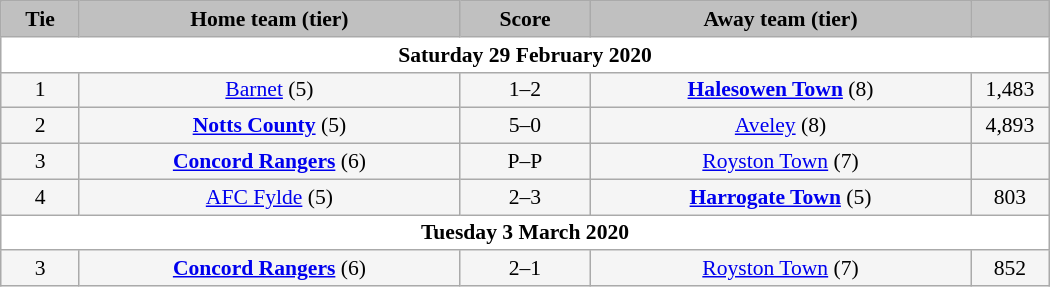<table class="wikitable" style="width: 700px; background:WhiteSmoke; text-align:center; font-size:90%">
<tr>
<td scope="col" style="width:  7.50%; background:silver;"><strong>Tie</strong></td>
<td scope="col" style="width: 36.25%; background:silver;"><strong>Home team (tier)</strong></td>
<td scope="col" style="width: 12.50%; background:silver;"><strong>Score</strong></td>
<td scope="col" style="width: 36.25%; background:silver;"><strong>Away team (tier)</strong></td>
<td scope="col" style="width:  7.50%; background:silver;"><strong></strong></td>
</tr>
<tr>
<td colspan="5" style= background:White><strong>Saturday 29 February 2020</strong></td>
</tr>
<tr>
<td>1</td>
<td><a href='#'>Barnet</a> (5)</td>
<td>1–2 </td>
<td><strong><a href='#'>Halesowen Town</a></strong> (8)</td>
<td>1,483</td>
</tr>
<tr>
<td>2</td>
<td><strong><a href='#'>Notts County</a></strong> (5)</td>
<td>5–0</td>
<td><a href='#'>Aveley</a> (8)</td>
<td>4,893</td>
</tr>
<tr>
<td>3</td>
<td><strong><a href='#'>Concord Rangers</a></strong> (6)</td>
<td>P–P</td>
<td><a href='#'>Royston Town</a> (7)</td>
<td></td>
</tr>
<tr>
<td>4</td>
<td><a href='#'>AFC Fylde</a> (5)</td>
<td>2–3 </td>
<td><strong><a href='#'>Harrogate Town</a></strong> (5)</td>
<td>803</td>
</tr>
<tr>
<td colspan="5" style= background:White><strong>Tuesday 3 March 2020</strong></td>
</tr>
<tr>
<td>3</td>
<td><strong><a href='#'>Concord Rangers</a></strong> (6)</td>
<td>2–1 </td>
<td><a href='#'>Royston Town</a> (7)</td>
<td>852</td>
</tr>
</table>
